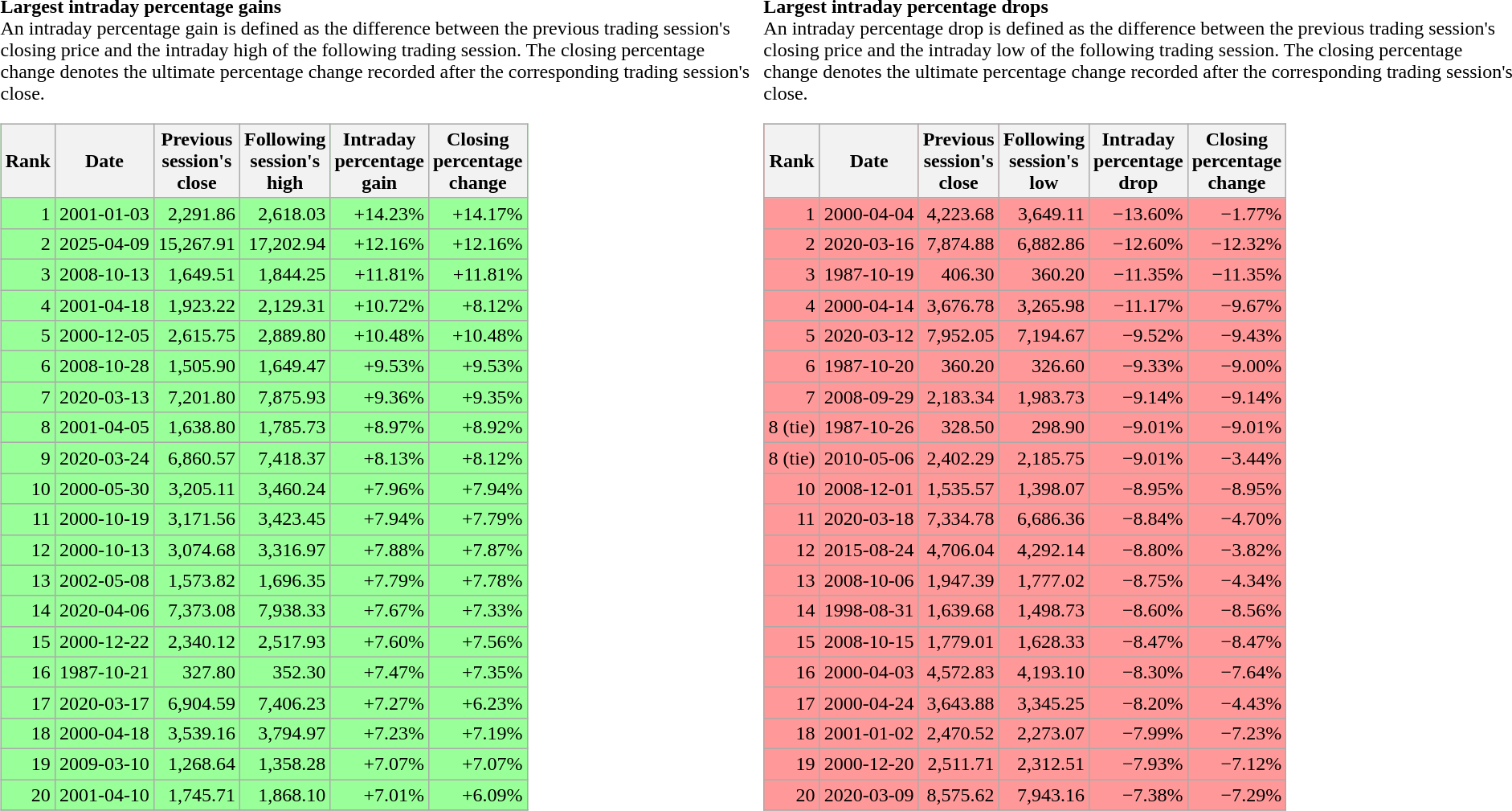<table>
<tr>
<td><strong>Largest intraday percentage gains</strong><br>An intraday percentage gain is defined as the difference between the previous trading session's closing price and the intraday high of the following trading session. The closing percentage change denotes the ultimate percentage change recorded after the corresponding trading session's close.<table class="wikitable sortable" style="background:#9f9;text-align:right">
<tr>
<th>Rank</th>
<th>Date</th>
<th>Previous<br>session's<br>close</th>
<th>Following<br>session's<br>high</th>
<th>Intraday<br>percentage<br>gain</th>
<th>Closing<br>percentage<br>change</th>
</tr>
<tr>
<td>1</td>
<td>2001-01-03</td>
<td>2,291.86</td>
<td>2,618.03</td>
<td>+14.23%</td>
<td>+14.17%</td>
</tr>
<tr>
<td>2</td>
<td>2025-04-09</td>
<td>15,267.91</td>
<td>17,202.94</td>
<td>+12.16%</td>
<td>+12.16%</td>
</tr>
<tr>
<td>3</td>
<td>2008-10-13</td>
<td>1,649.51</td>
<td>1,844.25</td>
<td>+11.81%</td>
<td>+11.81%</td>
</tr>
<tr>
<td>4</td>
<td>2001-04-18</td>
<td>1,923.22</td>
<td>2,129.31</td>
<td>+10.72%</td>
<td>+8.12%</td>
</tr>
<tr>
<td>5</td>
<td>2000-12-05</td>
<td>2,615.75</td>
<td>2,889.80</td>
<td>+10.48%</td>
<td>+10.48%</td>
</tr>
<tr>
<td>6</td>
<td>2008-10-28</td>
<td>1,505.90</td>
<td>1,649.47</td>
<td>+9.53%</td>
<td>+9.53%</td>
</tr>
<tr>
<td>7</td>
<td>2020-03-13</td>
<td>7,201.80</td>
<td>7,875.93</td>
<td>+9.36%</td>
<td>+9.35%</td>
</tr>
<tr>
<td>8</td>
<td>2001-04-05</td>
<td>1,638.80</td>
<td>1,785.73</td>
<td>+8.97%</td>
<td>+8.92%</td>
</tr>
<tr>
<td>9</td>
<td>2020-03-24</td>
<td>6,860.57</td>
<td>7,418.37</td>
<td>+8.13%</td>
<td>+8.12%</td>
</tr>
<tr>
<td>10</td>
<td>2000-05-30</td>
<td>3,205.11</td>
<td>3,460.24</td>
<td>+7.96%</td>
<td>+7.94%</td>
</tr>
<tr>
<td>11</td>
<td>2000-10-19</td>
<td>3,171.56</td>
<td>3,423.45</td>
<td>+7.94%</td>
<td>+7.79%</td>
</tr>
<tr>
<td>12</td>
<td>2000-10-13</td>
<td>3,074.68</td>
<td>3,316.97</td>
<td>+7.88%</td>
<td>+7.87%</td>
</tr>
<tr>
<td>13</td>
<td>2002-05-08</td>
<td>1,573.82</td>
<td>1,696.35</td>
<td>+7.79%</td>
<td>+7.78%</td>
</tr>
<tr>
<td>14</td>
<td>2020-04-06</td>
<td>7,373.08</td>
<td>7,938.33</td>
<td>+7.67%</td>
<td>+7.33%</td>
</tr>
<tr>
<td>15</td>
<td>2000-12-22</td>
<td>2,340.12</td>
<td>2,517.93</td>
<td>+7.60%</td>
<td>+7.56%</td>
</tr>
<tr>
<td>16</td>
<td>1987-10-21</td>
<td>327.80</td>
<td>352.30</td>
<td>+7.47%</td>
<td>+7.35%</td>
</tr>
<tr>
<td>17</td>
<td>2020-03-17</td>
<td>6,904.59</td>
<td>7,406.23</td>
<td>+7.27%</td>
<td>+6.23%</td>
</tr>
<tr>
<td>18</td>
<td>2000-04-18</td>
<td>3,539.16</td>
<td>3,794.97</td>
<td>+7.23%</td>
<td>+7.19%</td>
</tr>
<tr>
<td>19</td>
<td>2009-03-10</td>
<td>1,268.64</td>
<td>1,358.28</td>
<td>+7.07%</td>
<td>+7.07%</td>
</tr>
<tr>
<td>20</td>
<td>2001-04-10</td>
<td>1,745.71</td>
<td>1,868.10</td>
<td>+7.01%</td>
<td>+6.09%</td>
</tr>
<tr>
</tr>
</table>
</td>
<td><strong>Largest intraday percentage drops</strong><br>An intraday percentage drop is defined as the difference between the previous trading session's closing price and the intraday low of the following trading session. The closing percentage change denotes the ultimate percentage change recorded after the corresponding trading session's close.<table class="wikitable sortable" style="background:#f99;text-align:right">
<tr>
<th>Rank</th>
<th>Date</th>
<th>Previous<br>session's<br>close</th>
<th>Following<br>session's<br>low</th>
<th>Intraday<br>percentage<br>drop</th>
<th>Closing<br>percentage<br>change</th>
</tr>
<tr>
<td>1</td>
<td>2000-04-04</td>
<td>4,223.68</td>
<td>3,649.11</td>
<td>−13.60%</td>
<td>−1.77%</td>
</tr>
<tr>
<td>2</td>
<td>2020-03-16</td>
<td>7,874.88</td>
<td>6,882.86</td>
<td>−12.60%</td>
<td>−12.32%</td>
</tr>
<tr>
<td>3</td>
<td>1987-10-19</td>
<td>406.30</td>
<td>360.20</td>
<td>−11.35%</td>
<td>−11.35%</td>
</tr>
<tr>
<td>4</td>
<td>2000-04-14</td>
<td>3,676.78</td>
<td>3,265.98</td>
<td>−11.17%</td>
<td>−9.67%</td>
</tr>
<tr>
<td>5</td>
<td>2020-03-12</td>
<td>7,952.05</td>
<td>7,194.67</td>
<td>−9.52%</td>
<td>−9.43%</td>
</tr>
<tr>
<td>6</td>
<td>1987-10-20</td>
<td>360.20</td>
<td>326.60</td>
<td>−9.33%</td>
<td>−9.00%</td>
</tr>
<tr>
<td>7</td>
<td>2008-09-29</td>
<td>2,183.34</td>
<td>1,983.73</td>
<td>−9.14%</td>
<td>−9.14%</td>
</tr>
<tr>
<td>8 (tie)</td>
<td>1987-10-26</td>
<td>328.50</td>
<td>298.90</td>
<td>−9.01%</td>
<td>−9.01%</td>
</tr>
<tr>
<td>8 (tie)</td>
<td>2010-05-06</td>
<td>2,402.29</td>
<td>2,185.75</td>
<td>−9.01%</td>
<td>−3.44%</td>
</tr>
<tr>
<td>10</td>
<td>2008-12-01</td>
<td>1,535.57</td>
<td>1,398.07</td>
<td>−8.95%</td>
<td>−8.95%</td>
</tr>
<tr>
<td>11</td>
<td>2020-03-18</td>
<td>7,334.78</td>
<td>6,686.36</td>
<td>−8.84%</td>
<td>−4.70%</td>
</tr>
<tr>
<td>12</td>
<td>2015-08-24</td>
<td>4,706.04</td>
<td>4,292.14</td>
<td>−8.80%</td>
<td>−3.82%</td>
</tr>
<tr>
<td>13</td>
<td>2008-10-06</td>
<td>1,947.39</td>
<td>1,777.02</td>
<td>−8.75%</td>
<td>−4.34%</td>
</tr>
<tr>
<td>14</td>
<td>1998-08-31</td>
<td>1,639.68</td>
<td>1,498.73</td>
<td>−8.60%</td>
<td>−8.56%</td>
</tr>
<tr>
<td>15</td>
<td>2008-10-15</td>
<td>1,779.01</td>
<td>1,628.33</td>
<td>−8.47%</td>
<td>−8.47%</td>
</tr>
<tr>
<td>16</td>
<td>2000-04-03</td>
<td>4,572.83</td>
<td>4,193.10</td>
<td>−8.30%</td>
<td>−7.64%</td>
</tr>
<tr>
<td>17</td>
<td>2000-04-24</td>
<td>3,643.88</td>
<td>3,345.25</td>
<td>−8.20%</td>
<td>−4.43%</td>
</tr>
<tr>
<td>18</td>
<td>2001-01-02</td>
<td>2,470.52</td>
<td>2,273.07</td>
<td>−7.99%</td>
<td>−7.23%</td>
</tr>
<tr>
<td>19</td>
<td>2000-12-20</td>
<td>2,511.71</td>
<td>2,312.51</td>
<td>−7.93%</td>
<td>−7.12%</td>
</tr>
<tr>
<td>20</td>
<td>2020-03-09</td>
<td>8,575.62</td>
<td>7,943.16</td>
<td>−7.38%</td>
<td>−7.29%</td>
</tr>
<tr>
</tr>
</table>
</td>
</tr>
</table>
